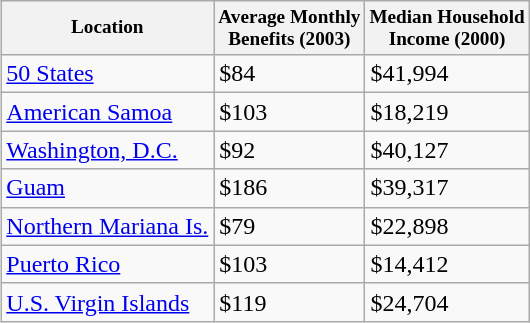<table class="wikitable sortable" style="float:right; table-layout:fixed; margin:10px">
<tr style="font-size:80%;">
<th>Location</th>
<th>Average Monthly<br>Benefits (2003)<br></th>
<th>Median Household<br>Income (2000)</th>
</tr>
<tr>
<td><a href='#'>50 States</a></td>
<td>$84</td>
<td>$41,994</td>
</tr>
<tr>
<td><a href='#'>American Samoa</a></td>
<td>$103</td>
<td>$18,219</td>
</tr>
<tr>
<td><a href='#'>Washington, D.C.</a></td>
<td>$92</td>
<td>$40,127</td>
</tr>
<tr>
<td><a href='#'>Guam</a></td>
<td>$186</td>
<td>$39,317</td>
</tr>
<tr>
<td><a href='#'>Northern Mariana Is.</a></td>
<td>$79</td>
<td>$22,898</td>
</tr>
<tr>
<td><a href='#'>Puerto Rico</a></td>
<td>$103</td>
<td>$14,412</td>
</tr>
<tr>
<td><a href='#'>U.S. Virgin Islands</a></td>
<td>$119</td>
<td>$24,704</td>
</tr>
</table>
